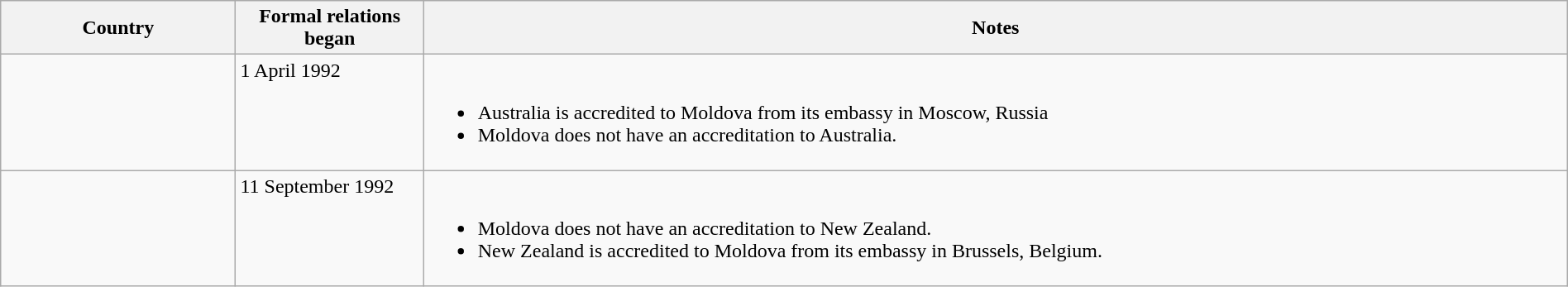<table class="wikitable sortable" border="1" style="width:100%; margin:auto;">
<tr>
<th width="15%">Country</th>
<th width="12%">Formal relations began</th>
<th>Notes</th>
</tr>
<tr valign="top">
<td></td>
<td>1 April 1992</td>
<td><br><ul><li>Australia is accredited to Moldova from its embassy in Moscow, Russia</li><li>Moldova does not have an accreditation to Australia.</li></ul></td>
</tr>
<tr valign="top">
<td></td>
<td>11 September 1992</td>
<td><br><ul><li>Moldova does not have an accreditation to New Zealand.</li><li>New Zealand is accredited to Moldova from its embassy in Brussels, Belgium.</li></ul></td>
</tr>
</table>
